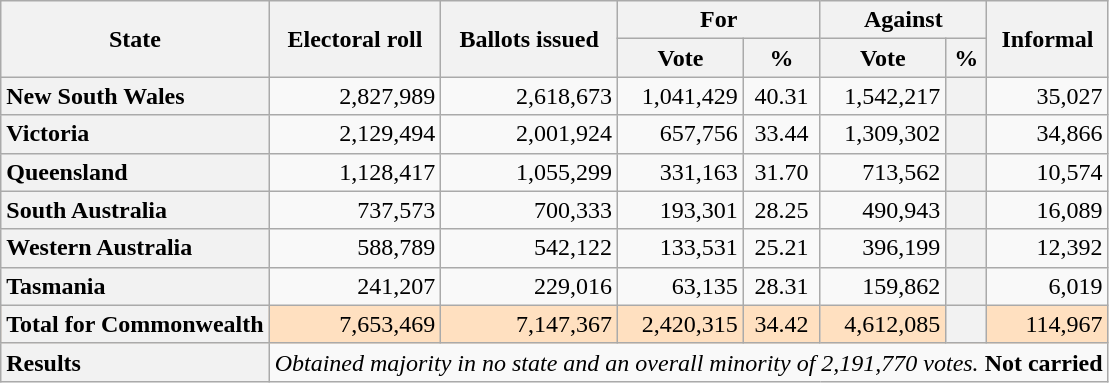<table class="wikitable">
<tr align=center>
<th rowspan="2">State</th>
<th rowspan="2">Electoral roll</th>
<th rowspan="2">Ballots issued</th>
<th align=center colspan="2">For</th>
<th align=center colspan="2">Against</th>
<th align=center rowspan="2">Informal</th>
</tr>
<tr>
<th align=center>Vote</th>
<th align=center>%</th>
<th align=center>Vote</th>
<th align=center>%</th>
</tr>
<tr align="right">
<th style="text-align:left;">New South Wales</th>
<td>2,827,989</td>
<td>2,618,673</td>
<td>1,041,429</td>
<td align="center">40.31</td>
<td>1,542,217</td>
<th></th>
<td>35,027</td>
</tr>
<tr align="right">
<th style="text-align:left;">Victoria</th>
<td>2,129,494</td>
<td>2,001,924</td>
<td>657,756</td>
<td align="center">33.44</td>
<td>1,309,302</td>
<th></th>
<td>34,866</td>
</tr>
<tr align="right">
<th style="text-align:left;">Queensland</th>
<td>1,128,417</td>
<td>1,055,299</td>
<td>331,163</td>
<td align="center">31.70</td>
<td>713,562</td>
<th></th>
<td>10,574</td>
</tr>
<tr align="right">
<th style="text-align:left;">South Australia</th>
<td>737,573</td>
<td>700,333</td>
<td>193,301</td>
<td align="center">28.25</td>
<td>490,943</td>
<th></th>
<td>16,089</td>
</tr>
<tr align="right">
<th style="text-align:left;">Western Australia</th>
<td>588,789</td>
<td>542,122</td>
<td>133,531</td>
<td align="center">25.21</td>
<td>396,199</td>
<th></th>
<td>12,392</td>
</tr>
<tr align="right">
<th style="text-align:left;">Tasmania</th>
<td>241,207</td>
<td>229,016</td>
<td>63,135</td>
<td align="center">28.31</td>
<td>159,862</td>
<th></th>
<td>6,019</td>
</tr>
<tr bgcolor="#FFE0C0" align="right">
<th style="text-align:left">Total for Commonwealth</th>
<td>7,653,469</td>
<td>7,147,367</td>
<td>2,420,315</td>
<td align="center">34.42</td>
<td>4,612,085</td>
<th></th>
<td>114,967</td>
</tr>
<tr>
<th style="text-align:left;">Results</th>
<td colSpan="8"><em>Obtained majority in no state and an overall minority of 2,191,770 votes.</em> <strong>Not carried</strong></td>
</tr>
</table>
